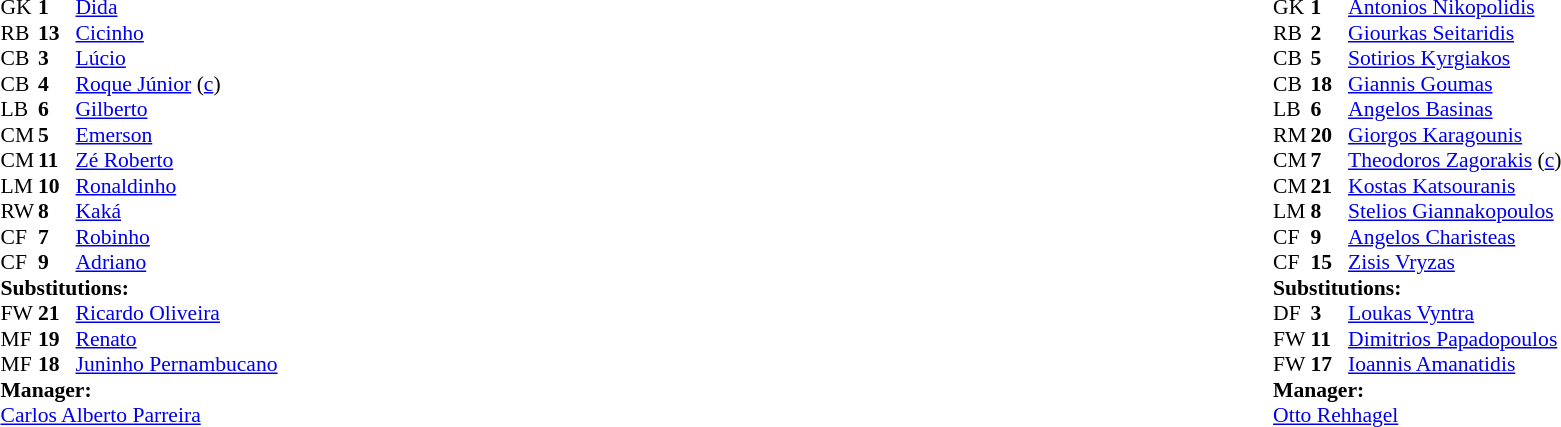<table width="100%">
<tr>
<td valign="top" width="50%"><br><table style="font-size: 90%" cellspacing="0" cellpadding="0">
<tr>
<th width="25"></th>
<th width="25"></th>
</tr>
<tr>
<td>GK</td>
<td><strong>1</strong></td>
<td><a href='#'>Dida</a></td>
</tr>
<tr>
<td>RB</td>
<td><strong>13</strong></td>
<td><a href='#'>Cicinho</a></td>
</tr>
<tr>
<td>CB</td>
<td><strong>3</strong></td>
<td><a href='#'>Lúcio</a></td>
</tr>
<tr>
<td>CB</td>
<td><strong>4</strong></td>
<td><a href='#'>Roque Júnior</a> (<a href='#'>c</a>)</td>
</tr>
<tr>
<td>LB</td>
<td><strong>6</strong></td>
<td><a href='#'>Gilberto</a></td>
<td></td>
</tr>
<tr>
<td>CM</td>
<td><strong>5</strong></td>
<td><a href='#'>Emerson</a></td>
</tr>
<tr>
<td>CM</td>
<td><strong>11</strong></td>
<td><a href='#'>Zé Roberto</a></td>
</tr>
<tr>
<td>LM</td>
<td><strong>10</strong></td>
<td><a href='#'>Ronaldinho</a></td>
<td></td>
<td></td>
</tr>
<tr>
<td>RW</td>
<td><strong>8</strong></td>
<td><a href='#'>Kaká</a></td>
<td></td>
<td></td>
</tr>
<tr>
<td>CF</td>
<td><strong>7</strong></td>
<td><a href='#'>Robinho</a></td>
</tr>
<tr>
<td>CF</td>
<td><strong>9</strong></td>
<td><a href='#'>Adriano</a></td>
<td></td>
<td></td>
</tr>
<tr>
<td colspan=3><strong>Substitutions:</strong></td>
</tr>
<tr>
<td>FW</td>
<td><strong>21</strong></td>
<td><a href='#'>Ricardo Oliveira</a></td>
<td></td>
<td></td>
</tr>
<tr>
<td>MF</td>
<td><strong>19</strong></td>
<td><a href='#'>Renato</a></td>
<td></td>
<td></td>
</tr>
<tr>
<td>MF</td>
<td><strong>18</strong></td>
<td><a href='#'>Juninho Pernambucano</a></td>
<td></td>
<td></td>
</tr>
<tr>
<td colspan=3><strong>Manager:</strong></td>
</tr>
<tr>
<td colspan=3><a href='#'>Carlos Alberto Parreira</a></td>
</tr>
</table>
</td>
<td valign="top" width="50%"><br><table style="font-size: 90%" cellspacing="0" cellpadding="0" align="center">
<tr>
<th width=25></th>
<th width=25></th>
</tr>
<tr>
<td>GK</td>
<td><strong>1</strong></td>
<td><a href='#'>Antonios Nikopolidis</a></td>
</tr>
<tr>
<td>RB</td>
<td><strong>2</strong></td>
<td><a href='#'>Giourkas Seitaridis</a></td>
<td></td>
<td></td>
</tr>
<tr>
<td>CB</td>
<td><strong>5</strong></td>
<td><a href='#'>Sotirios Kyrgiakos</a></td>
<td></td>
</tr>
<tr>
<td>CB</td>
<td><strong>18</strong></td>
<td><a href='#'>Giannis Goumas</a></td>
</tr>
<tr>
<td>LB</td>
<td><strong>6</strong></td>
<td><a href='#'>Angelos Basinas</a></td>
</tr>
<tr>
<td>RM</td>
<td><strong>20</strong></td>
<td><a href='#'>Giorgos Karagounis</a></td>
<td></td>
</tr>
<tr>
<td>CM</td>
<td><strong>7</strong></td>
<td><a href='#'>Theodoros Zagorakis</a> (<a href='#'>c</a>)</td>
<td></td>
<td></td>
</tr>
<tr>
<td>CM</td>
<td><strong>21</strong></td>
<td><a href='#'>Kostas Katsouranis</a></td>
</tr>
<tr>
<td>LM</td>
<td><strong>8</strong></td>
<td><a href='#'>Stelios Giannakopoulos</a></td>
</tr>
<tr>
<td>CF</td>
<td><strong>9</strong></td>
<td><a href='#'>Angelos Charisteas</a></td>
</tr>
<tr>
<td>CF</td>
<td><strong>15</strong></td>
<td><a href='#'>Zisis Vryzas</a></td>
<td></td>
<td></td>
</tr>
<tr>
<td colspan=3><strong>Substitutions:</strong></td>
</tr>
<tr>
<td>DF</td>
<td><strong>3</strong></td>
<td><a href='#'>Loukas Vyntra</a></td>
<td></td>
<td></td>
</tr>
<tr>
<td>FW</td>
<td><strong>11</strong></td>
<td><a href='#'>Dimitrios Papadopoulos</a></td>
<td></td>
<td></td>
</tr>
<tr>
<td>FW</td>
<td><strong>17</strong></td>
<td><a href='#'>Ioannis Amanatidis</a></td>
<td></td>
<td></td>
</tr>
<tr>
<td colspan=3><strong>Manager:</strong></td>
</tr>
<tr>
<td colspan=3> <a href='#'>Otto Rehhagel</a></td>
</tr>
</table>
</td>
</tr>
</table>
